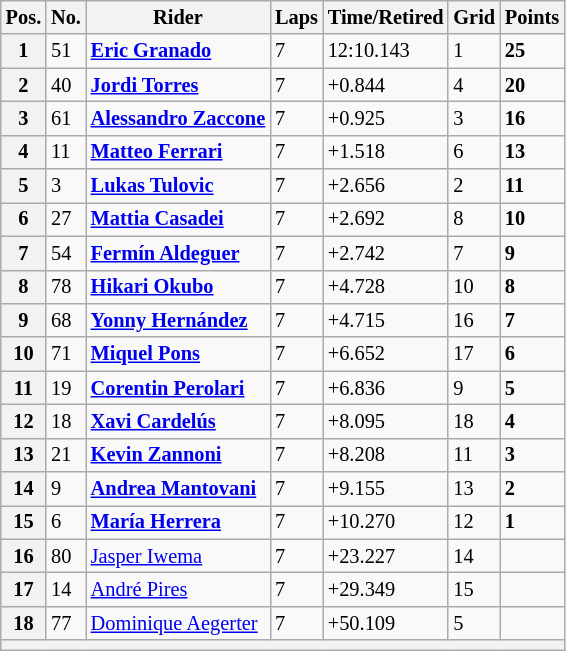<table class="wikitable" style="font-size:85%;">
<tr>
<th>Pos.</th>
<th>No.</th>
<th>Rider</th>
<th>Laps</th>
<th>Time/Retired</th>
<th>Grid</th>
<th>Points</th>
</tr>
<tr>
<th>1</th>
<td>51</td>
<td> <strong><a href='#'>Eric Granado</a></strong></td>
<td>7</td>
<td>12:10.143</td>
<td>1</td>
<td><strong>25</strong></td>
</tr>
<tr>
<th>2</th>
<td>40</td>
<td> <strong><a href='#'>Jordi Torres</a></strong></td>
<td>7</td>
<td>+0.844</td>
<td>4</td>
<td><strong>20</strong></td>
</tr>
<tr>
<th>3</th>
<td>61</td>
<td> <strong><a href='#'>Alessandro Zaccone</a></strong></td>
<td>7</td>
<td>+0.925</td>
<td>3</td>
<td><strong>16</strong></td>
</tr>
<tr>
<th>4</th>
<td>11</td>
<td> <strong><a href='#'>Matteo Ferrari</a></strong></td>
<td>7</td>
<td>+1.518</td>
<td>6</td>
<td><strong>13</strong></td>
</tr>
<tr>
<th>5</th>
<td>3</td>
<td> <strong><a href='#'>Lukas Tulovic</a></strong></td>
<td>7</td>
<td>+2.656</td>
<td>2</td>
<td><strong>11</strong></td>
</tr>
<tr>
<th>6</th>
<td>27</td>
<td> <strong><a href='#'>Mattia Casadei</a></strong></td>
<td>7</td>
<td>+2.692</td>
<td>8</td>
<td><strong>10</strong></td>
</tr>
<tr>
<th>7</th>
<td>54</td>
<td> <strong><a href='#'>Fermín Aldeguer</a></strong></td>
<td>7</td>
<td>+2.742</td>
<td>7</td>
<td><strong>9</strong></td>
</tr>
<tr>
<th>8</th>
<td>78</td>
<td> <strong><a href='#'>Hikari Okubo</a></strong></td>
<td>7</td>
<td>+4.728</td>
<td>10</td>
<td><strong>8</strong></td>
</tr>
<tr>
<th>9</th>
<td>68</td>
<td> <strong><a href='#'>Yonny Hernández</a></strong></td>
<td>7</td>
<td>+4.715</td>
<td>16</td>
<td><strong>7</strong></td>
</tr>
<tr>
<th>10</th>
<td>71</td>
<td> <strong><a href='#'>Miquel Pons</a></strong></td>
<td>7</td>
<td>+6.652</td>
<td>17</td>
<td><strong>6</strong></td>
</tr>
<tr>
<th>11</th>
<td>19</td>
<td> <strong><a href='#'>Corentin Perolari</a></strong></td>
<td>7</td>
<td>+6.836</td>
<td>9</td>
<td><strong>5</strong></td>
</tr>
<tr>
<th>12</th>
<td>18</td>
<td> <strong><a href='#'>Xavi Cardelús</a></strong></td>
<td>7</td>
<td>+8.095</td>
<td>18</td>
<td><strong>4</strong></td>
</tr>
<tr>
<th>13</th>
<td>21</td>
<td> <strong><a href='#'>Kevin Zannoni</a></strong></td>
<td>7</td>
<td>+8.208</td>
<td>11</td>
<td><strong>3</strong></td>
</tr>
<tr>
<th>14</th>
<td>9</td>
<td> <strong><a href='#'>Andrea Mantovani</a></strong></td>
<td>7</td>
<td>+9.155</td>
<td>13</td>
<td><strong>2</strong></td>
</tr>
<tr>
<th>15</th>
<td>6</td>
<td> <strong><a href='#'>María Herrera</a></strong></td>
<td>7</td>
<td>+10.270</td>
<td>12</td>
<td><strong>1</strong></td>
</tr>
<tr>
<th>16</th>
<td>80</td>
<td> <a href='#'>Jasper Iwema</a></td>
<td>7</td>
<td>+23.227</td>
<td>14</td>
<td></td>
</tr>
<tr>
<th>17</th>
<td>14</td>
<td> <a href='#'>André Pires</a></td>
<td>7</td>
<td>+29.349</td>
<td>15</td>
<td></td>
</tr>
<tr>
<th>18</th>
<td>77</td>
<td> <a href='#'>Dominique Aegerter</a></td>
<td>7</td>
<td>+50.109</td>
<td>5</td>
<td></td>
</tr>
<tr>
<th colspan=7></th>
</tr>
</table>
